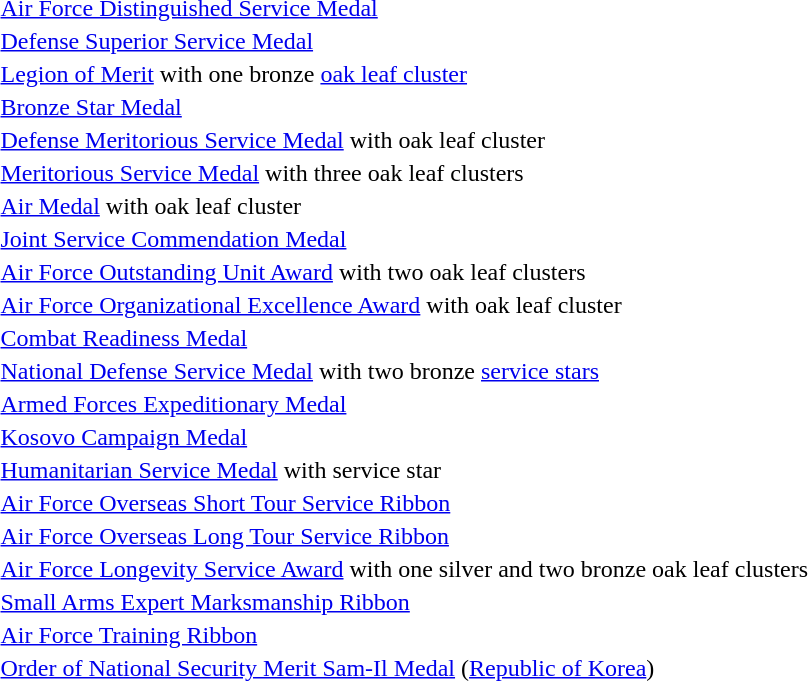<table>
<tr>
<td></td>
<td><a href='#'>Air Force Distinguished Service Medal</a></td>
</tr>
<tr>
<td></td>
<td><a href='#'>Defense Superior Service Medal</a></td>
</tr>
<tr>
<td></td>
<td><a href='#'>Legion of Merit</a> with one bronze <a href='#'>oak leaf cluster</a></td>
</tr>
<tr>
<td></td>
<td><a href='#'>Bronze Star Medal</a></td>
</tr>
<tr>
<td></td>
<td><a href='#'>Defense Meritorious Service Medal</a> with oak leaf cluster</td>
</tr>
<tr>
<td></td>
<td><a href='#'>Meritorious Service Medal</a> with three oak leaf clusters</td>
</tr>
<tr>
<td></td>
<td><a href='#'>Air Medal</a> with oak leaf cluster</td>
</tr>
<tr>
<td></td>
<td><a href='#'>Joint Service Commendation Medal</a></td>
</tr>
<tr>
<td></td>
<td><a href='#'>Air Force Outstanding Unit Award</a> with two oak leaf clusters</td>
</tr>
<tr>
<td></td>
<td><a href='#'>Air Force Organizational Excellence Award</a> with oak leaf cluster</td>
</tr>
<tr>
<td></td>
<td><a href='#'>Combat Readiness Medal</a></td>
</tr>
<tr>
<td></td>
<td><a href='#'>National Defense Service Medal</a> with two bronze <a href='#'>service stars</a></td>
</tr>
<tr>
<td></td>
<td><a href='#'>Armed Forces Expeditionary Medal</a></td>
</tr>
<tr>
<td></td>
<td><a href='#'>Kosovo Campaign Medal</a></td>
</tr>
<tr>
<td></td>
<td><a href='#'>Humanitarian Service Medal</a> with service star</td>
</tr>
<tr>
<td></td>
<td><a href='#'>Air Force Overseas Short Tour Service Ribbon</a></td>
</tr>
<tr>
<td></td>
<td><a href='#'>Air Force Overseas Long Tour Service Ribbon</a></td>
</tr>
<tr>
<td></td>
<td><a href='#'>Air Force Longevity Service Award</a> with one silver and two bronze oak leaf clusters</td>
</tr>
<tr>
<td></td>
<td><a href='#'>Small Arms Expert Marksmanship Ribbon</a></td>
</tr>
<tr>
<td></td>
<td><a href='#'>Air Force Training Ribbon</a></td>
</tr>
<tr>
<td></td>
<td><a href='#'>Order of National Security Merit Sam-Il Medal</a> (<a href='#'>Republic of Korea</a>)</td>
</tr>
</table>
